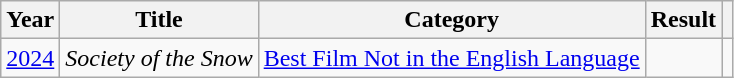<table class="wikitable">
<tr>
<th>Year</th>
<th>Title</th>
<th>Category</th>
<th>Result</th>
<th></th>
</tr>
<tr>
<td><a href='#'>2024</a></td>
<td><em>Society of the Snow</em></td>
<td><a href='#'>Best Film Not in the English Language</a></td>
<td></td>
<td></td>
</tr>
</table>
